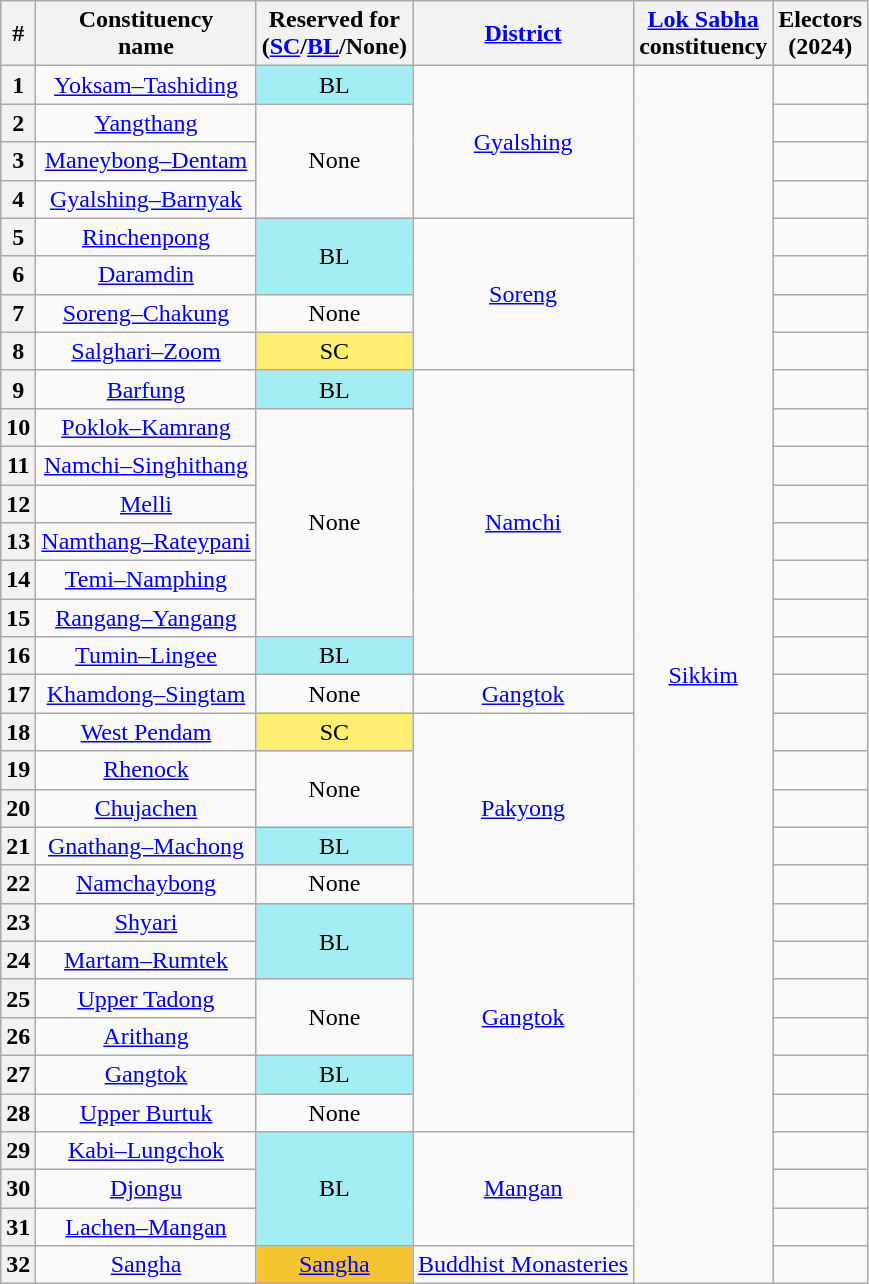<table class="sortable wikitable" style="text-align:center">
<tr>
<th scope="col">#</th>
<th scope="col">Constituency<br>name</th>
<th scope="col">Reserved for<br>(<a href='#'>SC</a>/<a href='#'>BL</a>/None)</th>
<th scope="col"><a href='#'>District</a></th>
<th scope="col"><a href='#'>Lok Sabha</a><br>constituency</th>
<th scope="col">Electors<br>(2024)</th>
</tr>
<tr>
<th scope=row>1</th>
<td><a href='#'>Yoksam–Tashiding</a></td>
<td style="background:#a3edf4;">BL</td>
<td rowspan=4><a href='#'>Gyalshing</a></td>
<td rowspan=32><a href='#'>Sikkim</a></td>
<td align=right></td>
</tr>
<tr>
<th scope=row>2</th>
<td><a href='#'>Yangthang</a></td>
<td rowspan=3>None</td>
<td align=right></td>
</tr>
<tr>
<th scope=row>3</th>
<td><a href='#'>Maneybong–Dentam</a></td>
<td align=right></td>
</tr>
<tr>
<th scope=row>4</th>
<td><a href='#'>Gyalshing–Barnyak</a></td>
<td align=right></td>
</tr>
<tr>
<th scope=row>5</th>
<td><a href='#'>Rinchenpong</a></td>
<td style="background:#a3edf4;" rowspan=2>BL</td>
<td rowspan=4><a href='#'>Soreng</a></td>
<td align=right></td>
</tr>
<tr>
<th scope=row>6</th>
<td><a href='#'>Daramdin</a></td>
<td align=right></td>
</tr>
<tr>
<th scope=row>7</th>
<td><a href='#'>Soreng–Chakung</a></td>
<td>None</td>
<td align=right></td>
</tr>
<tr>
<th scope=row>8</th>
<td><a href='#'>Salghari–Zoom</a></td>
<td style="background:#ffee6f;">SC</td>
<td align=right></td>
</tr>
<tr>
<th scope=row>9</th>
<td><a href='#'>Barfung</a></td>
<td style="background:#a3edf4;">BL</td>
<td rowspan=8><a href='#'>Namchi</a></td>
<td align=right></td>
</tr>
<tr>
<th scope=row>10</th>
<td><a href='#'>Poklok–Kamrang</a></td>
<td rowspan=6>None</td>
<td align=right></td>
</tr>
<tr>
<th scope=row>11</th>
<td><a href='#'>Namchi–Singhithang</a></td>
<td align=right></td>
</tr>
<tr>
<th scope=row>12</th>
<td><a href='#'>Melli</a></td>
<td align=right></td>
</tr>
<tr>
<th scope=row>13</th>
<td><a href='#'>Namthang–Rateypani</a></td>
<td align=right></td>
</tr>
<tr>
<th scope=row>14</th>
<td><a href='#'>Temi–Namphing</a></td>
<td align=right></td>
</tr>
<tr>
<th scope=row>15</th>
<td><a href='#'>Rangang–Yangang</a></td>
<td align=right></td>
</tr>
<tr>
<th scope=row>16</th>
<td><a href='#'>Tumin–Lingee</a></td>
<td style="background:#a3edf4;">BL</td>
<td align=right></td>
</tr>
<tr>
<th scope=row>17</th>
<td><a href='#'>Khamdong–Singtam</a></td>
<td>None</td>
<td><a href='#'>Gangtok</a></td>
<td align=right></td>
</tr>
<tr>
<th scope=row>18</th>
<td><a href='#'>West Pendam</a></td>
<td style="background:#ffee6f;">SC</td>
<td rowspan=5><a href='#'>Pakyong</a></td>
<td align=right></td>
</tr>
<tr>
<th scope=row>19</th>
<td><a href='#'>Rhenock</a></td>
<td rowspan=2>None</td>
<td align=right></td>
</tr>
<tr>
<th scope=row>20</th>
<td><a href='#'>Chujachen</a></td>
<td align=right></td>
</tr>
<tr>
<th scope=row>21</th>
<td><a href='#'>Gnathang–Machong</a></td>
<td style="background:#a3edf4;">BL</td>
<td align=right></td>
</tr>
<tr>
<th scope=row>22</th>
<td><a href='#'>Namchaybong</a></td>
<td>None</td>
<td align=right></td>
</tr>
<tr>
<th scope=row>23</th>
<td><a href='#'>Shyari</a></td>
<td style="background:#a3edf4;" rowspan=2>BL</td>
<td rowspan=6><a href='#'>Gangtok</a></td>
<td align=right></td>
</tr>
<tr>
<th scope=row>24</th>
<td><a href='#'>Martam–Rumtek</a></td>
<td align=right></td>
</tr>
<tr>
<th scope=row>25</th>
<td><a href='#'>Upper Tadong</a></td>
<td rowspan=2>None</td>
<td align=right></td>
</tr>
<tr>
<th scope=row>26</th>
<td><a href='#'>Arithang</a></td>
<td align=right></td>
</tr>
<tr>
<th scope=row>27</th>
<td><a href='#'>Gangtok</a></td>
<td style="background:#a3edf4;">BL</td>
<td align=right></td>
</tr>
<tr>
<th scope=row>28</th>
<td><a href='#'>Upper Burtuk</a></td>
<td>None</td>
<td align=right></td>
</tr>
<tr>
<th scope=row>29</th>
<td><a href='#'>Kabi–Lungchok</a></td>
<td style="background:#a3edf4;" rowspan=3>BL</td>
<td rowspan=3><a href='#'>Mangan</a></td>
<td align=right></td>
</tr>
<tr>
<th scope=row>30</th>
<td><a href='#'>Djongu</a></td>
<td align=right></td>
</tr>
<tr>
<th scope=row>31</th>
<td><a href='#'>Lachen–Mangan</a></td>
<td align=right></td>
</tr>
<tr>
<th scope=row>32</th>
<td><a href='#'>Sangha</a></td>
<td style="background:#F4C430;"><a href='#'>Sangha</a></td>
<td><a href='#'>Buddhist Monasteries</a></td>
<td align=right></td>
</tr>
</table>
